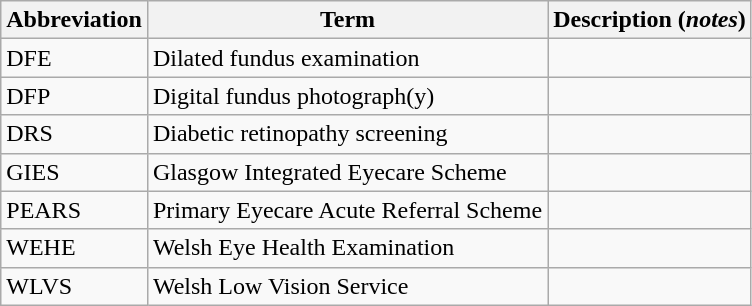<table class="wikitable">
<tr>
<th>Abbreviation</th>
<th>Term</th>
<th>Description (<em>notes</em>)</th>
</tr>
<tr>
<td>DFE</td>
<td>Dilated fundus examination</td>
<td></td>
</tr>
<tr>
<td>DFP</td>
<td>Digital fundus photograph(y)</td>
<td></td>
</tr>
<tr>
<td>DRS</td>
<td>Diabetic retinopathy screening</td>
<td></td>
</tr>
<tr>
<td>GIES</td>
<td>Glasgow Integrated Eyecare Scheme</td>
<td></td>
</tr>
<tr>
<td>PEARS</td>
<td>Primary Eyecare Acute Referral Scheme</td>
<td></td>
</tr>
<tr>
<td>WEHE</td>
<td>Welsh Eye Health Examination</td>
<td></td>
</tr>
<tr>
<td>WLVS</td>
<td>Welsh Low Vision Service</td>
<td></td>
</tr>
</table>
